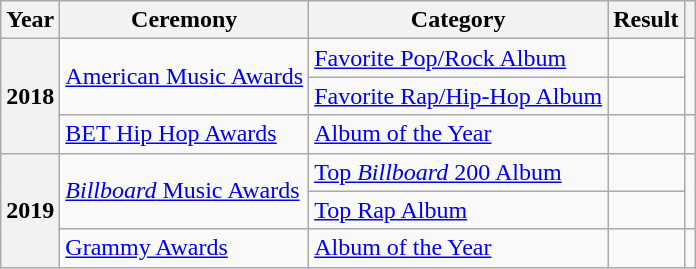<table class="wikitable sortable plainrowheaders" style="border:none; margin:0;">
<tr>
<th scope="col">Year</th>
<th scope="col">Ceremony</th>
<th scope="col">Category</th>
<th scope="col">Result</th>
<th scope="col" class="unsortable"></th>
</tr>
<tr>
<th scope="row" rowspan="3">2018</th>
<td rowspan="2"><a href='#'>American Music Awards</a></td>
<td><a href='#'>Favorite Pop/Rock Album</a></td>
<td></td>
<td rowspan="2"></td>
</tr>
<tr>
<td><a href='#'>Favorite Rap/Hip-Hop Album</a></td>
<td></td>
</tr>
<tr>
<td><a href='#'>BET Hip Hop Awards</a></td>
<td><a href='#'>Album of the Year</a></td>
<td></td>
<td></td>
</tr>
<tr>
<th scope="row" rowspan="3">2019</th>
<td rowspan="2"><a href='#'><em>Billboard</em> Music Awards</a></td>
<td><a href='#'>Top <em>Billboard</em> 200 Album</a></td>
<td></td>
<td rowspan="2"></td>
</tr>
<tr>
<td><a href='#'>Top Rap Album</a></td>
<td></td>
</tr>
<tr>
<td><a href='#'>Grammy Awards</a></td>
<td><a href='#'>Album of the Year</a></td>
<td></td>
<td></td>
</tr>
</table>
